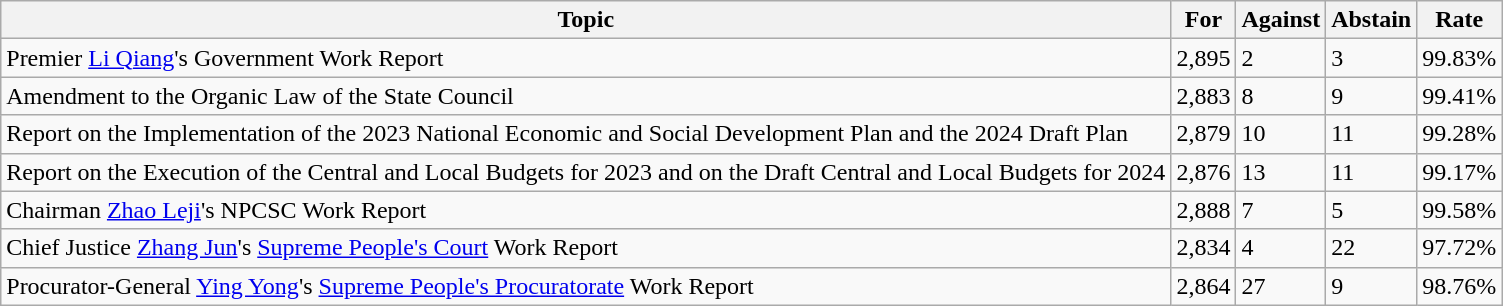<table class="wikitable">
<tr>
<th>Topic</th>
<th>For</th>
<th>Against</th>
<th>Abstain</th>
<th>Rate</th>
</tr>
<tr>
<td>Premier <a href='#'>Li Qiang</a>'s Government Work Report</td>
<td>2,895</td>
<td>2</td>
<td>3</td>
<td>99.83%</td>
</tr>
<tr>
<td>Amendment to the Organic Law of the State Council</td>
<td>2,883</td>
<td>8</td>
<td>9</td>
<td>99.41%</td>
</tr>
<tr>
<td>Report on the Implementation of the 2023 National Economic and Social Development Plan and the 2024 Draft Plan</td>
<td>2,879</td>
<td>10</td>
<td>11</td>
<td>99.28%</td>
</tr>
<tr>
<td>Report on the Execution of the Central and Local Budgets for 2023 and on the Draft Central and Local Budgets for 2024</td>
<td>2,876</td>
<td>13</td>
<td>11</td>
<td>99.17%</td>
</tr>
<tr>
<td>Chairman <a href='#'>Zhao Leji</a>'s NPCSC Work Report</td>
<td>2,888</td>
<td>7</td>
<td>5</td>
<td>99.58%</td>
</tr>
<tr>
<td>Chief Justice <a href='#'>Zhang Jun</a>'s <a href='#'>Supreme People's Court</a> Work Report</td>
<td>2,834</td>
<td>4</td>
<td>22</td>
<td>97.72%</td>
</tr>
<tr>
<td>Procurator-General <a href='#'>Ying Yong</a>'s <a href='#'>Supreme People's Procuratorate</a> Work Report</td>
<td>2,864</td>
<td>27</td>
<td>9</td>
<td>98.76%</td>
</tr>
</table>
